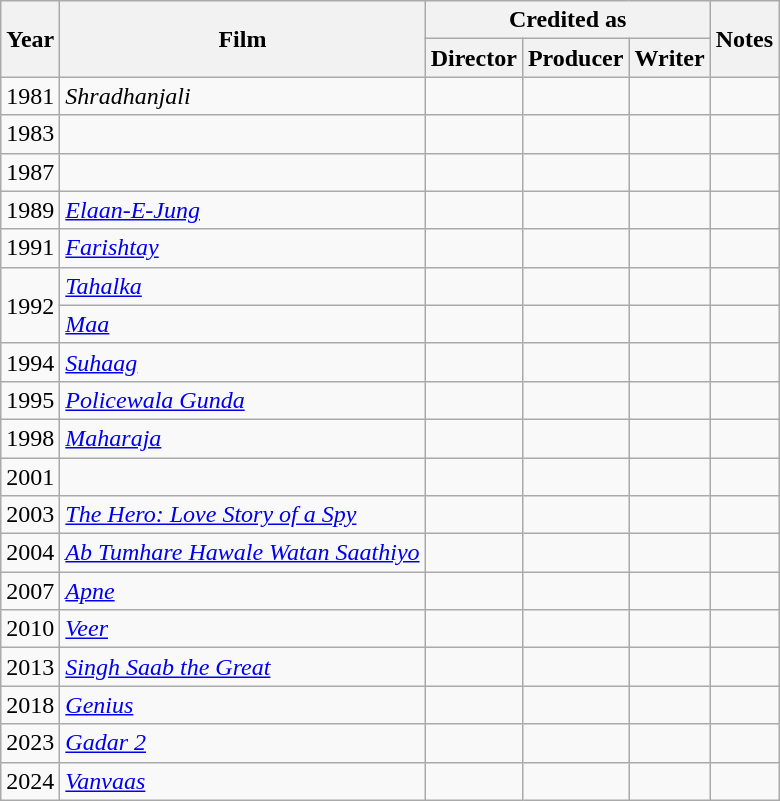<table class="wikitable sortable">
<tr>
<th rowspan="2">Year</th>
<th rowspan="2">Film</th>
<th colspan="3">Credited as</th>
<th rowspan="2" class="unsortable">Notes</th>
</tr>
<tr>
<th>Director</th>
<th>Producer</th>
<th>Writer</th>
</tr>
<tr>
<td>1981</td>
<td><em>Shradhanjali</em></td>
<td></td>
<td></td>
<td></td>
<td></td>
</tr>
<tr>
<td>1983</td>
<td></td>
<td></td>
<td></td>
<td></td>
<td></td>
</tr>
<tr>
<td>1987</td>
<td></td>
<td></td>
<td></td>
<td></td>
<td></td>
</tr>
<tr>
<td>1989</td>
<td><em><a href='#'>Elaan-E-Jung</a></em></td>
<td></td>
<td></td>
<td></td>
<td></td>
</tr>
<tr>
<td>1991</td>
<td><em><a href='#'>Farishtay</a></em></td>
<td></td>
<td></td>
<td></td>
<td></td>
</tr>
<tr>
<td rowspan="2">1992</td>
<td><em><a href='#'>Tahalka</a></em></td>
<td></td>
<td></td>
<td></td>
<td></td>
</tr>
<tr>
<td><em><a href='#'>Maa</a></em></td>
<td></td>
<td></td>
<td></td>
<td></td>
</tr>
<tr>
<td>1994</td>
<td><em><a href='#'>Suhaag</a></em></td>
<td></td>
<td></td>
<td></td>
<td></td>
</tr>
<tr>
<td>1995</td>
<td><em><a href='#'>Policewala Gunda</a></em></td>
<td></td>
<td></td>
<td></td>
<td></td>
</tr>
<tr>
<td>1998</td>
<td><em><a href='#'>Maharaja</a></em></td>
<td></td>
<td></td>
<td></td>
<td></td>
</tr>
<tr>
<td>2001</td>
<td></td>
<td></td>
<td></td>
<td></td>
<td></td>
</tr>
<tr>
<td>2003</td>
<td><em><a href='#'>The Hero: Love Story of a Spy</a></em></td>
<td></td>
<td></td>
<td></td>
<td></td>
</tr>
<tr>
<td>2004</td>
<td><em><a href='#'>Ab Tumhare Hawale Watan Saathiyo</a></em></td>
<td></td>
<td></td>
<td></td>
<td></td>
</tr>
<tr>
<td>2007</td>
<td><em><a href='#'>Apne</a></em></td>
<td></td>
<td></td>
<td></td>
<td></td>
</tr>
<tr>
<td>2010</td>
<td><em><a href='#'>Veer</a></em></td>
<td></td>
<td></td>
<td></td>
<td></td>
</tr>
<tr>
<td>2013</td>
<td><em><a href='#'>Singh Saab the Great</a></em></td>
<td></td>
<td></td>
<td></td>
<td></td>
</tr>
<tr>
<td>2018</td>
<td><em><a href='#'>Genius</a></em></td>
<td></td>
<td></td>
<td></td>
<td></td>
</tr>
<tr>
<td>2023</td>
<td><em><a href='#'>Gadar 2</a></em></td>
<td></td>
<td></td>
<td></td>
<td></td>
</tr>
<tr>
<td>2024</td>
<td><em><a href='#'>Vanvaas</a></em></td>
<td></td>
<td></td>
<td></td>
<td></td>
</tr>
</table>
